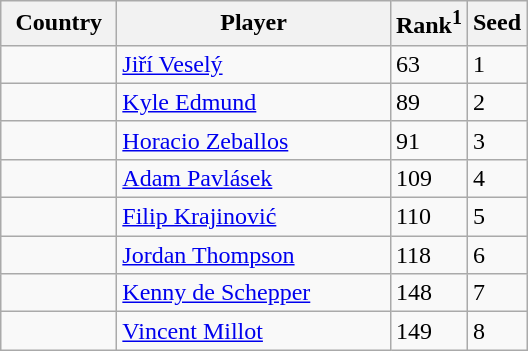<table class="sortable wikitable">
<tr>
<th width="70">Country</th>
<th width="175">Player</th>
<th>Rank<sup>1</sup></th>
<th>Seed</th>
</tr>
<tr>
<td></td>
<td><a href='#'>Jiří Veselý</a></td>
<td>63</td>
<td>1</td>
</tr>
<tr>
<td></td>
<td><a href='#'>Kyle Edmund</a></td>
<td>89</td>
<td>2</td>
</tr>
<tr>
<td></td>
<td><a href='#'>Horacio Zeballos</a></td>
<td>91</td>
<td>3</td>
</tr>
<tr>
<td></td>
<td><a href='#'>Adam Pavlásek</a></td>
<td>109</td>
<td>4</td>
</tr>
<tr>
<td></td>
<td><a href='#'>Filip Krajinović</a></td>
<td>110</td>
<td>5</td>
</tr>
<tr>
<td></td>
<td><a href='#'>Jordan Thompson</a></td>
<td>118</td>
<td>6</td>
</tr>
<tr>
<td></td>
<td><a href='#'>Kenny de Schepper</a></td>
<td>148</td>
<td>7</td>
</tr>
<tr>
<td></td>
<td><a href='#'>Vincent Millot</a></td>
<td>149</td>
<td>8</td>
</tr>
</table>
